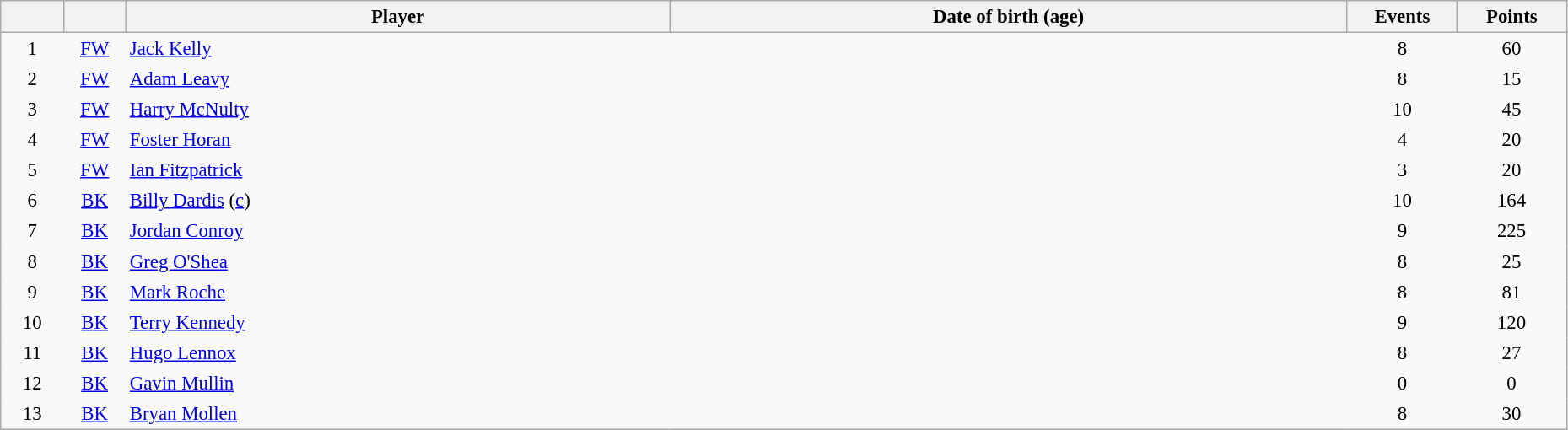<table class="sortable wikitable plainrowheaders" style="font-size:95%; width: 98%">
<tr>
<th scope="col" style="width:4%"></th>
<th scope="col" style="width:4%"></th>
<th scope="col">Player</th>
<th scope="col">Date of birth (age)</th>
<th scope="col" style="width:7%">Events</th>
<th scope="col" style="width:7%">Points</th>
</tr>
<tr>
<td style="text-align:center; border:0">1</td>
<td style="text-align:center; border:0"><a href='#'>FW</a></td>
<td style="text-align:left; border:0"><a href='#'>Jack Kelly</a></td>
<td style="text-align:left; border:0"></td>
<td style="text-align:center; border:0">8</td>
<td style="text-align:center; border:0">60</td>
</tr>
<tr>
<td style="text-align:center; border:0">2</td>
<td style="text-align:center; border:0"><a href='#'>FW</a></td>
<td style="text-align:left; border:0"><a href='#'>Adam Leavy</a></td>
<td style="text-align:left; border:0"></td>
<td style="text-align:center; border:0">8</td>
<td style="text-align:center; border:0">15</td>
</tr>
<tr>
<td style="text-align:center; border:0">3</td>
<td style="text-align:center; border:0"><a href='#'>FW</a></td>
<td style="text-align:left; border:0"><a href='#'>Harry McNulty</a></td>
<td style="text-align:left; border:0"></td>
<td style="text-align:center; border:0">10</td>
<td style="text-align:center; border:0">45</td>
</tr>
<tr>
<td style="text-align:center; border:0">4</td>
<td style="text-align:center; border:0"><a href='#'>FW</a></td>
<td style="text-align:left; border:0"><a href='#'>Foster Horan</a></td>
<td style="text-align:left; border:0"></td>
<td style="text-align:center; border:0">4</td>
<td style="text-align:center; border:0">20</td>
</tr>
<tr>
<td style="text-align:center; border:0">5</td>
<td style="text-align:center; border:0"><a href='#'>FW</a></td>
<td style="text-align:left; border:0"><a href='#'>Ian Fitzpatrick</a></td>
<td style="text-align:left; border:0"></td>
<td style="text-align:center; border:0">3</td>
<td style="text-align:center; border:0">20</td>
</tr>
<tr>
<td style="text-align:center; border:0">6</td>
<td style="text-align:center; border:0"><a href='#'>BK</a></td>
<td style="text-align:left; border:0"><a href='#'>Billy Dardis</a> (<a href='#'>c</a>)</td>
<td style="text-align:left; border:0"></td>
<td style="text-align:center; border:0">10</td>
<td style="text-align:center; border:0">164</td>
</tr>
<tr>
<td style="text-align:center; border:0">7</td>
<td style="text-align:center; border:0"><a href='#'>BK</a></td>
<td style="text-align:left; border:0"><a href='#'>Jordan Conroy</a></td>
<td style="text-align:left; border:0"></td>
<td style="text-align:center; border:0">9</td>
<td style="text-align:center; border:0">225</td>
</tr>
<tr>
<td style="text-align:center; border:0">8</td>
<td style="text-align:center; border:0"><a href='#'>BK</a></td>
<td style="text-align:left; border:0"><a href='#'>Greg O'Shea</a></td>
<td style="text-align:left; border:0"></td>
<td style="text-align:center; border:0">8</td>
<td style="text-align:center; border:0">25</td>
</tr>
<tr>
<td style="text-align:center; border:0">9</td>
<td style="text-align:center; border:0"><a href='#'>BK</a></td>
<td style="text-align:left; border:0"><a href='#'>Mark Roche</a></td>
<td style="text-align:left; border:0"></td>
<td style="text-align:center; border:0">8</td>
<td style="text-align:center; border:0">81</td>
</tr>
<tr>
<td style="text-align:center; border:0">10</td>
<td style="text-align:center; border:0"><a href='#'>BK</a></td>
<td style="text-align:left; border:0"><a href='#'>Terry Kennedy</a></td>
<td style="text-align:left; border:0"></td>
<td style="text-align:center; border:0">9</td>
<td style="text-align:center; border:0">120</td>
</tr>
<tr>
<td style="text-align:center; border:0">11</td>
<td style="text-align:center; border:0"><a href='#'>BK</a></td>
<td style="text-align:left; border:0"><a href='#'>Hugo Lennox</a></td>
<td style="text-align:left; border:0"></td>
<td style="text-align:center; border:0">8</td>
<td style="text-align:center; border:0">27</td>
</tr>
<tr>
<td style="text-align:center; border:0">12</td>
<td style="text-align:center; border:0"><a href='#'>BK</a></td>
<td style="text-align:left; border:0"><a href='#'>Gavin Mullin</a></td>
<td style="text-align:left; border:0"></td>
<td style="text-align:center; border:0">0</td>
<td style="text-align:center; border:0">0</td>
</tr>
<tr>
<td style="text-align:center; border:0">13</td>
<td style="text-align:center; border:0"><a href='#'>BK</a></td>
<td style="text-align:left; border:0"><a href='#'>Bryan Mollen</a></td>
<td style="text-align:left; border:0"></td>
<td style="text-align:center; border:0">8</td>
<td style="text-align:center; border:0">30</td>
</tr>
</table>
